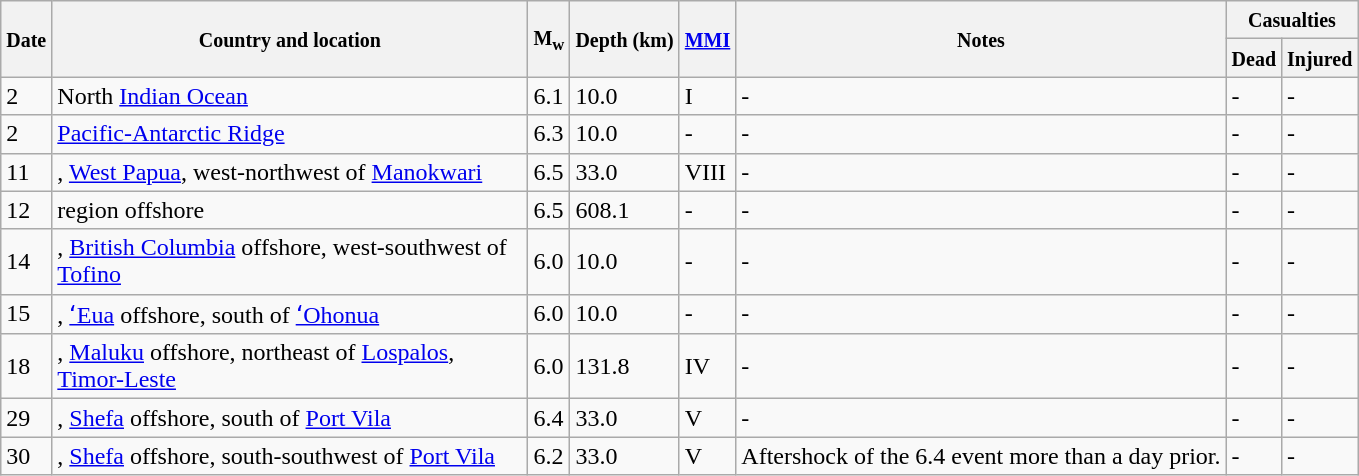<table class="wikitable sortable" style="border:1px black;  margin-left:1em;">
<tr>
<th rowspan="2"><small>Date</small></th>
<th rowspan="2" style="width: 310px"><small>Country and location</small></th>
<th rowspan="2"><small>M<sub>w</sub></small></th>
<th rowspan="2"><small>Depth (km)</small></th>
<th rowspan="2"><small><a href='#'>MMI</a></small></th>
<th rowspan="2" class="unsortable"><small>Notes</small></th>
<th colspan="2"><small>Casualties</small></th>
</tr>
<tr>
<th><small>Dead</small></th>
<th><small>Injured</small></th>
</tr>
<tr>
<td>2</td>
<td>North <a href='#'>Indian Ocean</a></td>
<td>6.1</td>
<td>10.0</td>
<td>I</td>
<td>-</td>
<td>-</td>
<td>-</td>
</tr>
<tr>
<td>2</td>
<td><a href='#'>Pacific-Antarctic Ridge</a></td>
<td>6.3</td>
<td>10.0</td>
<td>-</td>
<td>-</td>
<td>-</td>
<td>-</td>
</tr>
<tr>
<td>11</td>
<td>, <a href='#'>West Papua</a>,  west-northwest of <a href='#'>Manokwari</a></td>
<td>6.5</td>
<td>33.0</td>
<td>VIII</td>
<td>-</td>
<td>-</td>
<td>-</td>
</tr>
<tr>
<td>12</td>
<td> region offshore</td>
<td>6.5</td>
<td>608.1</td>
<td>-</td>
<td>-</td>
<td>-</td>
<td>-</td>
</tr>
<tr>
<td>14</td>
<td>, <a href='#'>British Columbia</a> offshore,  west-southwest of <a href='#'>Tofino</a></td>
<td>6.0</td>
<td>10.0</td>
<td>-</td>
<td>-</td>
<td>-</td>
<td>-</td>
</tr>
<tr>
<td>15</td>
<td>, <a href='#'>ʻEua</a> offshore,  south of <a href='#'>ʻOhonua</a></td>
<td>6.0</td>
<td>10.0</td>
<td>-</td>
<td>-</td>
<td>-</td>
<td>-</td>
</tr>
<tr>
<td>18</td>
<td>, <a href='#'>Maluku</a> offshore,  northeast of <a href='#'>Lospalos</a>, <a href='#'>Timor-Leste</a></td>
<td>6.0</td>
<td>131.8</td>
<td>IV</td>
<td>-</td>
<td>-</td>
<td>-</td>
</tr>
<tr>
<td>29</td>
<td>, <a href='#'>Shefa</a> offshore,  south of <a href='#'>Port Vila</a></td>
<td>6.4</td>
<td>33.0</td>
<td>V</td>
<td>-</td>
<td>-</td>
<td>-</td>
</tr>
<tr>
<td>30</td>
<td>, <a href='#'>Shefa</a> offshore,  south-southwest of <a href='#'>Port Vila</a></td>
<td>6.2</td>
<td>33.0</td>
<td>V</td>
<td>Aftershock of the 6.4 event more than a day prior.</td>
<td>-</td>
<td>-</td>
</tr>
<tr>
</tr>
</table>
